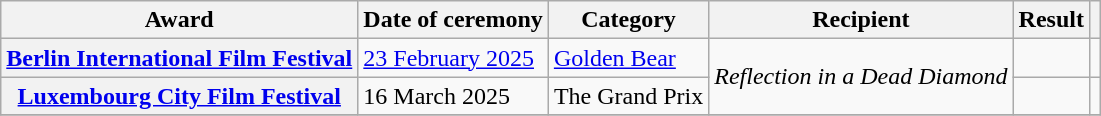<table class="wikitable sortable plainrowheaders">
<tr>
<th>Award</th>
<th>Date of ceremony</th>
<th>Category</th>
<th>Recipient</th>
<th>Result</th>
<th></th>
</tr>
<tr>
<th scope="row" rowspan="1"><a href='#'>Berlin International Film Festival</a></th>
<td rowspan="1"><a href='#'>23 February 2025</a></td>
<td><a href='#'>Golden Bear</a></td>
<td rowspan="2"><em>Reflection in a Dead Diamond</em></td>
<td></td>
<td align="center"></td>
</tr>
<tr>
<th scope="row"><a href='#'>Luxembourg City Film Festival</a></th>
<td>16 March 2025</td>
<td>The Grand Prix</td>
<td></td>
<td align="center"></td>
</tr>
<tr>
</tr>
</table>
